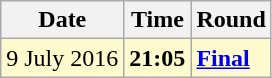<table class="wikitable">
<tr>
<th>Date</th>
<th>Time</th>
<th>Round</th>
</tr>
<tr style=background:lemonchiffon>
<td>9 July 2016</td>
<td><strong>21:05</strong></td>
<td><strong><a href='#'>Final</a></strong></td>
</tr>
</table>
